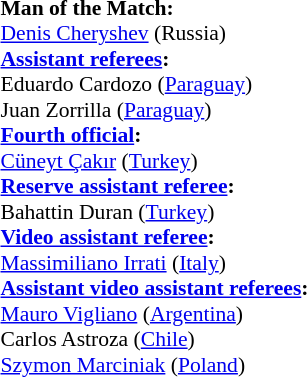<table style="width:100%; font-size:90%;">
<tr>
<td><br><strong>Man of the Match:</strong>
<br><a href='#'>Denis Cheryshev</a> (Russia)<br><strong><a href='#'>Assistant referees</a>:</strong>
<br>Eduardo Cardozo (<a href='#'>Paraguay</a>)
<br>Juan Zorrilla (<a href='#'>Paraguay</a>)
<br><strong><a href='#'>Fourth official</a>:</strong>
<br><a href='#'>Cüneyt Çakır</a> (<a href='#'>Turkey</a>)
<br><strong><a href='#'>Reserve assistant referee</a>:</strong>
<br>Bahattin Duran (<a href='#'>Turkey</a>)
<br><strong><a href='#'>Video assistant referee</a>:</strong>
<br><a href='#'>Massimiliano Irrati</a> (<a href='#'>Italy</a>)
<br><strong><a href='#'>Assistant video assistant referees</a>:</strong>
<br><a href='#'>Mauro Vigliano</a> (<a href='#'>Argentina</a>)
<br>Carlos Astroza (<a href='#'>Chile</a>)
<br><a href='#'>Szymon Marciniak</a> (<a href='#'>Poland</a>)</td>
</tr>
</table>
